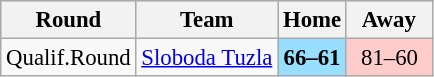<table class="wikitable" style="text-align: left; font-size:95%">
<tr bgcolor="#ccccff">
<th>Round</th>
<th>Team</th>
<th>Home</th>
<th>  Away  </th>
</tr>
<tr>
<td>Qualif.Round</td>
<td> <a href='#'>Sloboda Tuzla</a></td>
<td style="text-align:center;" bgcolor=#97DEFF><strong>66–61</strong></td>
<td align="center" bgcolor=#FFCCCC>81–60</td>
</tr>
</table>
